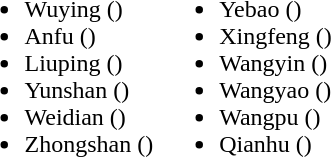<table>
<tr>
<td valign="top"><br><ul><li>Wuying ()</li><li>Anfu ()</li><li>Liuping ()</li><li>Yunshan ()</li><li>Weidian ()</li><li>Zhongshan ()</li></ul></td>
<td valign="top"><br><ul><li>Yebao ()</li><li>Xingfeng ()</li><li>Wangyin ()</li><li>Wangyao ()</li><li>Wangpu ()</li><li>Qianhu ()</li></ul></td>
</tr>
</table>
